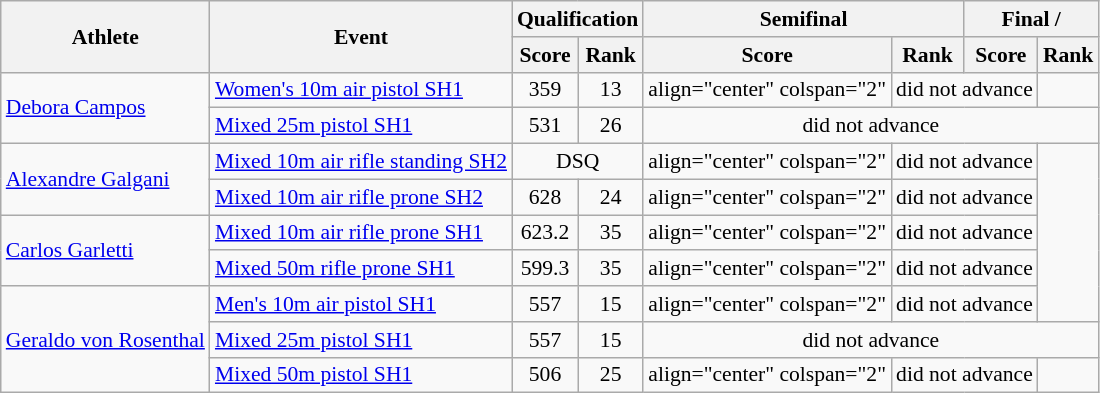<table class=wikitable style="font-size:90%">
<tr>
<th rowspan="2">Athlete</th>
<th rowspan="2">Event</th>
<th colspan="2">Qualification</th>
<th colspan="2">Semifinal</th>
<th colspan="2">Final / </th>
</tr>
<tr>
<th>Score</th>
<th>Rank</th>
<th>Score</th>
<th>Rank</th>
<th>Score</th>
<th>Rank</th>
</tr>
<tr>
<td rowspan="2"><a href='#'>Debora Campos</a></td>
<td><a href='#'>Women's 10m air pistol SH1</a></td>
<td align="center">359</td>
<td align="center">13</td>
<td>align="center" colspan="2" </td>
<td align="center" colspan=2>did not advance</td>
</tr>
<tr>
<td><a href='#'>Mixed 25m pistol SH1</a></td>
<td align="center">531</td>
<td align="center">26</td>
<td align="center" colspan=4>did not advance</td>
</tr>
<tr>
<td rowspan="2"><a href='#'>Alexandre Galgani</a></td>
<td><a href='#'>Mixed 10m air rifle standing SH2</a></td>
<td align="center" colspan=2>DSQ</td>
<td>align="center" colspan="2" </td>
<td align="center" colspan=2>did not advance</td>
</tr>
<tr>
<td><a href='#'>Mixed 10m air rifle prone SH2</a></td>
<td align="center">628</td>
<td align="center">24</td>
<td>align="center" colspan="2" </td>
<td align="center" colspan=2>did not advance</td>
</tr>
<tr>
<td rowspan="2"><a href='#'>Carlos Garletti</a></td>
<td><a href='#'>Mixed 10m air rifle prone SH1</a></td>
<td align="center">623.2</td>
<td align="center">35</td>
<td>align="center" colspan="2" </td>
<td align="center" colspan=2>did not advance</td>
</tr>
<tr>
<td><a href='#'>Mixed 50m rifle prone SH1</a></td>
<td align="center">599.3</td>
<td align="center">35</td>
<td>align="center" colspan="2" </td>
<td align="center" colspan=2>did not advance</td>
</tr>
<tr>
<td rowspan="3"><a href='#'>Geraldo von Rosenthal</a></td>
<td><a href='#'>Men's 10m air pistol SH1</a></td>
<td align="center">557</td>
<td align="center">15</td>
<td>align="center" colspan="2" </td>
<td align="center" colspan=2>did not advance</td>
</tr>
<tr>
<td><a href='#'>Mixed 25m pistol SH1</a></td>
<td align="center">557</td>
<td align="center">15</td>
<td align="center" colspan=4>did not advance</td>
</tr>
<tr>
<td><a href='#'>Mixed 50m pistol SH1</a></td>
<td align="center">506</td>
<td align="center">25</td>
<td>align="center" colspan="2" </td>
<td align="center" colspan=2>did not advance</td>
</tr>
</table>
